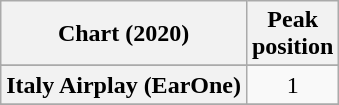<table class="wikitable sortable plainrowheaders" style="text-align:center;">
<tr>
<th scope="col">Chart (2020)</th>
<th scope="col">Peak<br>position</th>
</tr>
<tr>
</tr>
<tr>
<th scope="row">Italy Airplay (EarOne)</th>
<td>1</td>
</tr>
<tr>
</tr>
</table>
